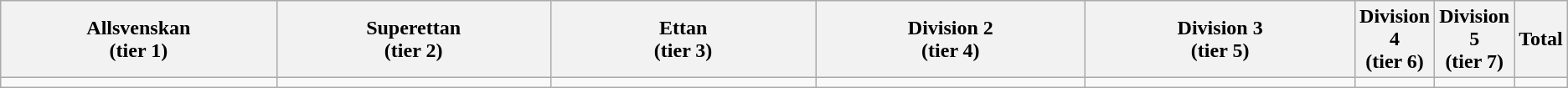<table class="wikitable">
<tr>
<th width="20%">Allsvenskan<br>(tier 1)</th>
<th width="20%">Superettan<br>(tier 2)</th>
<th width="20%">Ettan<br>(tier 3)</th>
<th width="20%">Division 2<br>(tier 4)</th>
<th width="20%">Division 3<br>(tier 5)</th>
<th width="20%">Division 4<br>(tier 6)</th>
<th width="20%">Division 5<br>(tier 7)</th>
<th width="20%">Total</th>
</tr>
<tr>
<td></td>
<td></td>
<td></td>
<td></td>
<td></td>
<td></td>
<td></td>
<td></td>
</tr>
</table>
